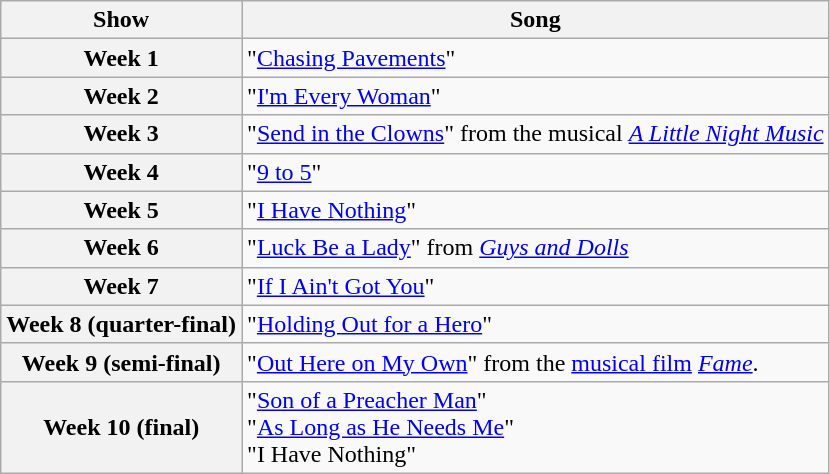<table class="wikitable">
<tr>
<th>Show</th>
<th>Song</th>
</tr>
<tr>
<th>Week 1</th>
<td>"<a href='#'>Chasing Pavements</a>"</td>
</tr>
<tr>
<th>Week 2</th>
<td>"<a href='#'>I'm Every Woman</a>"</td>
</tr>
<tr>
<th>Week 3</th>
<td>"<a href='#'>Send in the Clowns</a>" from the musical <em><a href='#'>A Little Night Music</a></em></td>
</tr>
<tr>
<th>Week 4</th>
<td>"<a href='#'>9 to 5</a>"</td>
</tr>
<tr>
<th>Week 5</th>
<td>"<a href='#'>I Have Nothing</a>"</td>
</tr>
<tr>
<th>Week 6</th>
<td>"<a href='#'>Luck Be a Lady</a>" from <em><a href='#'>Guys and Dolls</a></em></td>
</tr>
<tr>
<th>Week 7</th>
<td>"<a href='#'>If I Ain't Got You</a>"</td>
</tr>
<tr>
<th>Week 8 (quarter-final)</th>
<td>"<a href='#'>Holding Out for a Hero</a>"</td>
</tr>
<tr>
<th>Week 9 (semi-final)</th>
<td>"<a href='#'>Out Here on My Own</a>" from the <a href='#'>musical film</a> <em><a href='#'>Fame</a></em>.</td>
</tr>
<tr>
<th>Week 10 (final)</th>
<td>"<a href='#'>Son of a Preacher Man</a>"<br> "<a href='#'>As Long as He Needs Me</a>"<br>"I Have Nothing"</td>
</tr>
</table>
